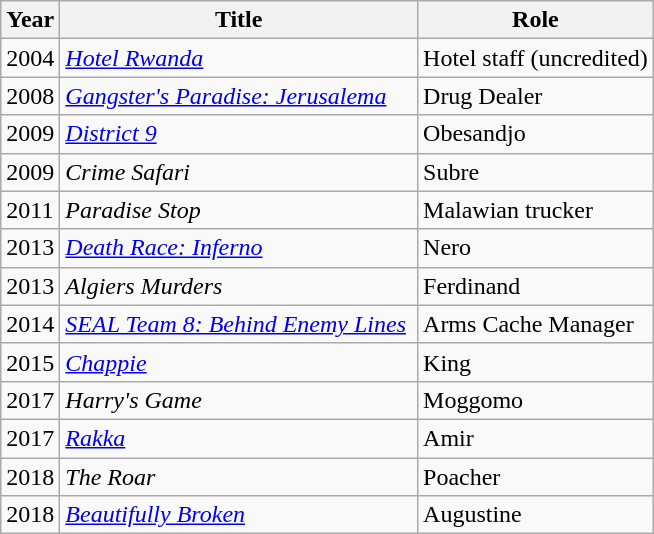<table class="wikitable sortable">
<tr>
<th>Year</th>
<th>Title</th>
<th>Role</th>
</tr>
<tr>
<td>2004</td>
<td><em><a href='#'>Hotel Rwanda</a></em></td>
<td>Hotel staff (uncredited)</td>
</tr>
<tr>
<td>2008</td>
<td><em><a href='#'>Gangster's Paradise: Jerusalema</a> </em></td>
<td>Drug Dealer</td>
</tr>
<tr>
<td>2009</td>
<td><em><a href='#'>District 9</a></em></td>
<td>Obesandjo</td>
</tr>
<tr>
<td>2009</td>
<td><em>Crime Safari</em></td>
<td>Subre</td>
</tr>
<tr>
<td>2011</td>
<td><em>Paradise Stop</em></td>
<td>Malawian trucker</td>
</tr>
<tr>
<td>2013</td>
<td><em><a href='#'>Death Race: Inferno</a></em></td>
<td>Nero</td>
</tr>
<tr>
<td>2013</td>
<td><em>Algiers Murders</em></td>
<td>Ferdinand</td>
</tr>
<tr>
<td>2014</td>
<td><em><a href='#'>SEAL Team 8: Behind Enemy Lines</a></em> </td>
<td>Arms Cache Manager</td>
</tr>
<tr>
<td>2015</td>
<td><em><a href='#'>Chappie</a></em> </td>
<td>King</td>
</tr>
<tr>
<td>2017</td>
<td><em>Harry's Game</em> </td>
<td>Moggomo</td>
</tr>
<tr>
<td>2017</td>
<td><em><a href='#'>Rakka</a></em> </td>
<td>Amir</td>
</tr>
<tr>
<td>2018</td>
<td><em>The Roar</em> </td>
<td>Poacher</td>
</tr>
<tr>
<td>2018</td>
<td><em><a href='#'>Beautifully Broken</a></em></td>
<td>Augustine</td>
</tr>
</table>
